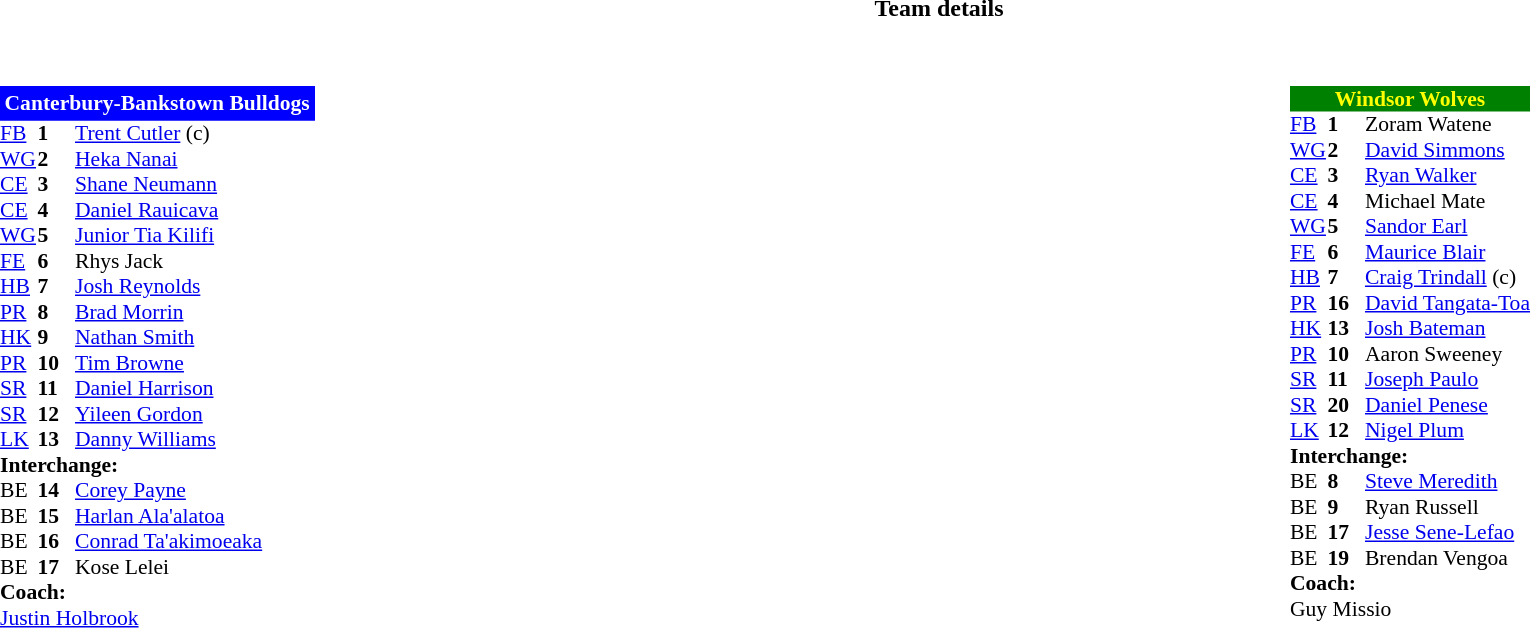<table border="0" width="100%" class="collapsible collapsed">
<tr>
<th>Team details</th>
</tr>
<tr>
<td><br><table width="100%">
<tr>
<td valign="top" width="50%"><br><table style="font-size: 90%" cellspacing="0" cellpadding="0">
<tr>
<th colspan=3 align="centre" style="border: 3px solid blue; background: blue; color: white">Canterbury-Bankstown Bulldogs</th>
</tr>
<tr>
<th width="25"></th>
<th width="25"></th>
</tr>
<tr>
<td><a href='#'>FB</a></td>
<td><strong>1</strong></td>
<td><a href='#'>Trent Cutler</a> (c)</td>
</tr>
<tr>
<td><a href='#'>WG</a></td>
<td><strong>2</strong></td>
<td><a href='#'>Heka Nanai</a></td>
</tr>
<tr>
<td><a href='#'>CE</a></td>
<td><strong>3</strong></td>
<td><a href='#'>Shane Neumann</a></td>
</tr>
<tr>
<td><a href='#'>CE</a></td>
<td><strong>4</strong></td>
<td><a href='#'>Daniel Rauicava</a></td>
</tr>
<tr>
<td><a href='#'>WG</a></td>
<td><strong>5</strong></td>
<td><a href='#'>Junior Tia Kilifi</a></td>
</tr>
<tr>
<td><a href='#'>FE</a></td>
<td><strong>6</strong></td>
<td>Rhys Jack</td>
</tr>
<tr>
<td><a href='#'>HB</a></td>
<td><strong>7</strong></td>
<td><a href='#'>Josh Reynolds</a></td>
</tr>
<tr>
<td><a href='#'>PR</a></td>
<td><strong>8</strong></td>
<td><a href='#'>Brad Morrin</a></td>
</tr>
<tr>
<td><a href='#'>HK</a></td>
<td><strong>9</strong></td>
<td><a href='#'>Nathan Smith</a></td>
</tr>
<tr>
<td><a href='#'>PR</a></td>
<td><strong>10</strong></td>
<td><a href='#'>Tim Browne</a></td>
</tr>
<tr>
<td><a href='#'>SR</a></td>
<td><strong>11</strong></td>
<td><a href='#'>Daniel Harrison</a></td>
</tr>
<tr>
<td><a href='#'>SR</a></td>
<td><strong>12</strong></td>
<td><a href='#'>Yileen Gordon</a></td>
</tr>
<tr>
<td><a href='#'>LK</a></td>
<td><strong>13</strong></td>
<td><a href='#'>Danny Williams</a></td>
</tr>
<tr>
<td colspan=3><strong>Interchange:</strong></td>
</tr>
<tr>
<td>BE</td>
<td><strong>14</strong></td>
<td><a href='#'>Corey Payne</a></td>
</tr>
<tr>
<td>BE</td>
<td><strong>15</strong></td>
<td><a href='#'>Harlan Ala'alatoa</a></td>
</tr>
<tr>
<td>BE</td>
<td><strong>16</strong></td>
<td><a href='#'>Conrad Ta'akimoeaka</a></td>
</tr>
<tr>
<td>BE</td>
<td><strong>17</strong></td>
<td>Kose Lelei</td>
</tr>
<tr>
<td colspan=3><strong>Coach:</strong></td>
</tr>
<tr>
<td colspan="3"><a href='#'>Justin Holbrook</a></td>
</tr>
</table>
</td>
<td valign="top" width="50%"><br><table style="font-size: 90%" cellspacing="0" cellpadding="0" align="center">
<tr>
<th colspan=3 align="centre" style="border: 3px yellow; background: green; color: yellow">Windsor Wolves</th>
</tr>
<tr>
<th width="25"></th>
<th width="25"></th>
</tr>
<tr>
<td><a href='#'>FB</a></td>
<td><strong>1</strong></td>
<td>Zoram Watene</td>
</tr>
<tr>
<td><a href='#'>WG</a></td>
<td><strong>2</strong></td>
<td><a href='#'>David Simmons</a></td>
</tr>
<tr>
<td><a href='#'>CE</a></td>
<td><strong>3</strong></td>
<td><a href='#'>Ryan Walker</a></td>
</tr>
<tr>
<td><a href='#'>CE</a></td>
<td><strong>4</strong></td>
<td>Michael Mate</td>
</tr>
<tr>
<td><a href='#'>WG</a></td>
<td><strong>5</strong></td>
<td><a href='#'>Sandor Earl</a></td>
</tr>
<tr>
<td><a href='#'>FE</a></td>
<td><strong>6</strong></td>
<td><a href='#'>Maurice Blair</a></td>
</tr>
<tr>
<td><a href='#'>HB</a></td>
<td><strong>7</strong></td>
<td><a href='#'>Craig Trindall</a> (c)</td>
</tr>
<tr>
<td><a href='#'>PR</a></td>
<td><strong>16</strong></td>
<td><a href='#'>David Tangata-Toa</a></td>
</tr>
<tr>
<td><a href='#'>HK</a></td>
<td><strong>13</strong></td>
<td><a href='#'>Josh Bateman</a></td>
</tr>
<tr>
<td><a href='#'>PR</a></td>
<td><strong>10</strong></td>
<td>Aaron Sweeney</td>
</tr>
<tr>
<td><a href='#'>SR</a></td>
<td><strong>11</strong></td>
<td><a href='#'>Joseph Paulo</a></td>
</tr>
<tr>
<td><a href='#'>SR</a></td>
<td><strong>20</strong></td>
<td><a href='#'>Daniel Penese</a></td>
</tr>
<tr>
<td><a href='#'>LK</a></td>
<td><strong>12</strong></td>
<td><a href='#'>Nigel Plum</a></td>
</tr>
<tr>
<td colspan=3><strong>Interchange:</strong></td>
</tr>
<tr>
<td>BE</td>
<td><strong>8</strong></td>
<td><a href='#'>Steve Meredith</a></td>
</tr>
<tr>
<td>BE</td>
<td><strong>9</strong></td>
<td>Ryan Russell</td>
</tr>
<tr>
<td>BE</td>
<td><strong>17</strong></td>
<td><a href='#'>Jesse Sene-Lefao</a></td>
</tr>
<tr>
<td>BE</td>
<td><strong>19</strong></td>
<td>Brendan Vengoa</td>
</tr>
<tr>
<td colspan=3><strong>Coach:</strong></td>
</tr>
<tr>
<td colspan="3">Guy Missio</td>
</tr>
</table>
</td>
</tr>
</table>
</td>
</tr>
</table>
